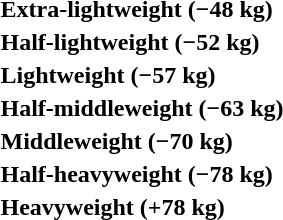<table>
<tr>
<th rowspan=2 style="text-align:left;">Extra-lightweight (−48 kg)</th>
<td rowspan=2></td>
<td rowspan=2></td>
<td></td>
</tr>
<tr>
<td></td>
</tr>
<tr>
<th rowspan=2 style="text-align:left;">Half-lightweight (−52 kg)</th>
<td rowspan=2></td>
<td rowspan=2></td>
<td></td>
</tr>
<tr>
<td></td>
</tr>
<tr>
<th rowspan=2 style="text-align:left;">Lightweight (−57 kg)</th>
<td rowspan=2></td>
<td rowspan=2></td>
<td></td>
</tr>
<tr>
<td></td>
</tr>
<tr>
<th rowspan=2 style="text-align:left;">Half-middleweight (−63 kg)</th>
<td rowspan=2></td>
<td rowspan=2></td>
<td></td>
</tr>
<tr>
<td></td>
</tr>
<tr>
<th rowspan=2 style="text-align:left;">Middleweight (−70 kg)</th>
<td rowspan=2></td>
<td rowspan=2></td>
<td></td>
</tr>
<tr>
<td></td>
</tr>
<tr>
<th rowspan=2 style="text-align:left;">Half-heavyweight (−78 kg)</th>
<td rowspan=2></td>
<td rowspan=2></td>
<td></td>
</tr>
<tr>
<td></td>
</tr>
<tr>
<th rowspan=2 style="text-align:left;">Heavyweight (+78 kg)</th>
<td rowspan=2></td>
<td rowspan=2></td>
<td></td>
</tr>
<tr>
<td></td>
</tr>
</table>
